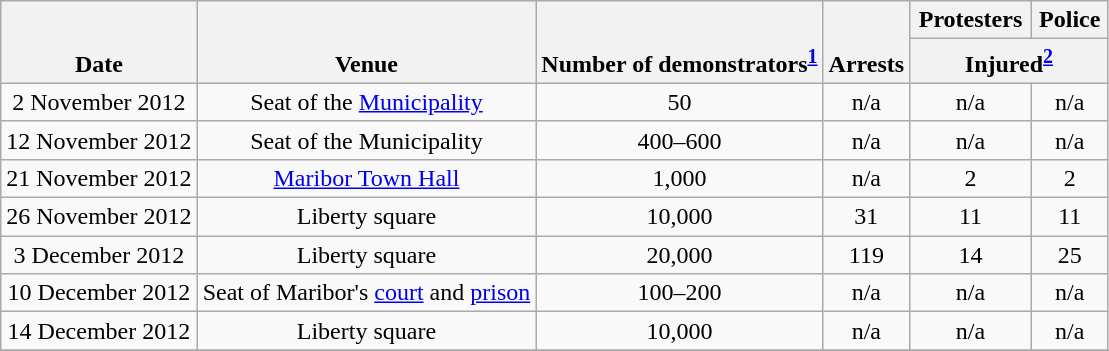<table class="wikitable sortable" style="text-align:center">
<tr>
<th rowspan="2" valign="bottom" class="unsortable">Date</th>
<th rowspan="2" valign="bottom" class="unsortable">Venue</th>
<th rowspan="2" valign="bottom">Number of demonstrators<sup><a href='#'>1</a></sup></th>
<th rowspan="2" valign="bottom">Arrests</th>
<th>Protesters</th>
<th>Police</th>
</tr>
<tr class="unsortable">
<th colspan="2" width="125">Injured<sup><a href='#'>2</a></sup></th>
</tr>
<tr>
<td>2 November 2012</td>
<td>Seat of the <a href='#'>Municipality</a></td>
<td>50</td>
<td>n/a</td>
<td>n/a</td>
<td>n/a</td>
</tr>
<tr>
<td>12 November 2012</td>
<td>Seat of the Municipality</td>
<td>400–600</td>
<td>n/a</td>
<td>n/a</td>
<td>n/a</td>
</tr>
<tr>
<td>21 November 2012</td>
<td><a href='#'>Maribor Town Hall</a></td>
<td>1,000</td>
<td>n/a</td>
<td>2</td>
<td>2</td>
</tr>
<tr>
<td>26 November 2012</td>
<td>Liberty square</td>
<td>10,000</td>
<td>31</td>
<td>11</td>
<td>11</td>
</tr>
<tr>
<td>3 December 2012</td>
<td>Liberty square</td>
<td>20,000</td>
<td>119</td>
<td>14</td>
<td>25</td>
</tr>
<tr>
<td>10 December 2012</td>
<td>Seat of Maribor's <a href='#'>court</a> and <a href='#'>prison</a></td>
<td>100–200</td>
<td>n/a</td>
<td>n/a</td>
<td>n/a</td>
</tr>
<tr>
<td>14 December 2012</td>
<td>Liberty square</td>
<td>10,000</td>
<td>n/a</td>
<td>n/a</td>
<td>n/a</td>
</tr>
<tr>
</tr>
</table>
